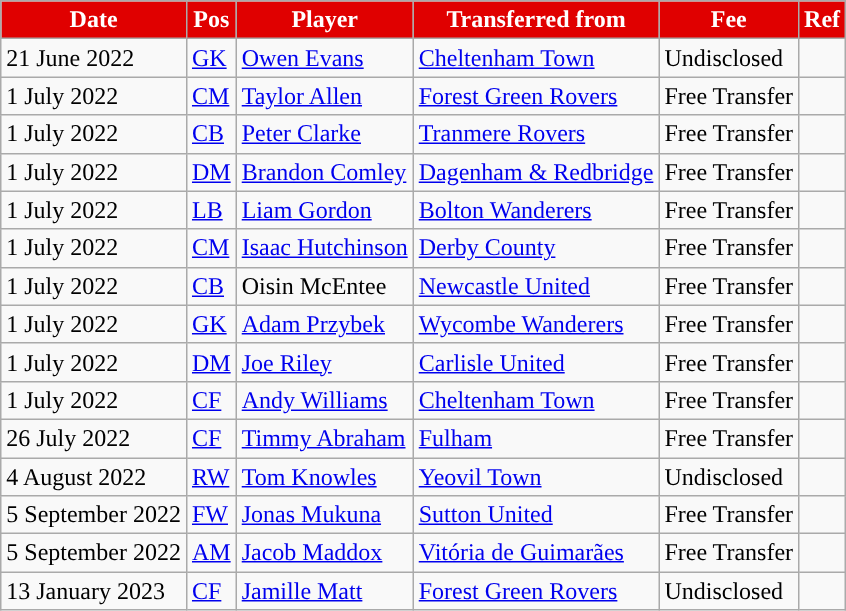<table class="wikitable plainrowheaders sortable">
<tr>
<th style="background:#E00000; color:#FFFFFF; ">Date</th>
<th style="background:#E00000; color:#FFFFFF; ">Pos</th>
<th style="background:#E00000; color:#FFFFFF; ">Player</th>
<th style="background:#E00000; color:#FFFFFF; ">Transferred from</th>
<th style="background:#E00000; color:#FFFFFF; ">Fee</th>
<th style="background:#E00000; color:#FFFFFF; ">Ref</th>
</tr>
<tr>
<td>21 June 2022</td>
<td><a href='#'>GK</a></td>
<td> <a href='#'>Owen Evans</a></td>
<td> <a href='#'>Cheltenham Town</a></td>
<td>Undisclosed</td>
<td></td>
</tr>
<tr>
<td>1 July 2022</td>
<td><a href='#'>CM</a></td>
<td> <a href='#'>Taylor Allen</a></td>
<td> <a href='#'>Forest Green Rovers</a></td>
<td>Free Transfer</td>
<td></td>
</tr>
<tr>
<td>1 July 2022</td>
<td><a href='#'>CB</a></td>
<td> <a href='#'>Peter Clarke</a></td>
<td> <a href='#'>Tranmere Rovers</a></td>
<td>Free Transfer</td>
<td></td>
</tr>
<tr>
<td>1 July 2022</td>
<td><a href='#'>DM</a></td>
<td> <a href='#'>Brandon Comley</a></td>
<td> <a href='#'>Dagenham & Redbridge</a></td>
<td>Free Transfer</td>
<td></td>
</tr>
<tr>
<td>1 July 2022</td>
<td><a href='#'>LB</a></td>
<td> <a href='#'>Liam Gordon</a></td>
<td> <a href='#'>Bolton Wanderers</a></td>
<td>Free Transfer</td>
<td></td>
</tr>
<tr>
<td>1 July 2022</td>
<td><a href='#'>CM</a></td>
<td> <a href='#'>Isaac Hutchinson</a></td>
<td> <a href='#'>Derby County</a></td>
<td>Free Transfer</td>
<td></td>
</tr>
<tr>
<td>1 July 2022</td>
<td><a href='#'>CB</a></td>
<td> Oisin McEntee</td>
<td> <a href='#'>Newcastle United</a></td>
<td>Free Transfer</td>
<td></td>
</tr>
<tr>
<td>1 July 2022</td>
<td><a href='#'>GK</a></td>
<td> <a href='#'>Adam Przybek</a></td>
<td> <a href='#'>Wycombe Wanderers</a></td>
<td>Free Transfer</td>
<td></td>
</tr>
<tr>
<td>1 July 2022</td>
<td><a href='#'>DM</a></td>
<td> <a href='#'>Joe Riley</a></td>
<td> <a href='#'>Carlisle United</a></td>
<td>Free Transfer</td>
<td></td>
</tr>
<tr>
<td>1 July 2022</td>
<td><a href='#'>CF</a></td>
<td> <a href='#'>Andy Williams</a></td>
<td> <a href='#'>Cheltenham Town</a></td>
<td>Free Transfer</td>
<td></td>
</tr>
<tr>
<td>26 July 2022</td>
<td><a href='#'>CF</a></td>
<td> <a href='#'>Timmy Abraham</a></td>
<td> <a href='#'>Fulham</a></td>
<td>Free Transfer</td>
<td></td>
</tr>
<tr>
<td>4 August 2022</td>
<td><a href='#'>RW</a></td>
<td> <a href='#'>Tom Knowles</a></td>
<td> <a href='#'>Yeovil Town</a></td>
<td>Undisclosed</td>
<td></td>
</tr>
<tr>
<td>5 September 2022</td>
<td><a href='#'>FW</a></td>
<td> <a href='#'>Jonas Mukuna</a></td>
<td> <a href='#'>Sutton United</a></td>
<td>Free Transfer</td>
<td></td>
</tr>
<tr>
<td>5 September 2022</td>
<td><a href='#'>AM</a></td>
<td> <a href='#'>Jacob Maddox</a></td>
<td> <a href='#'>Vitória de Guimarães</a></td>
<td>Free Transfer</td>
<td></td>
</tr>
<tr>
<td>13 January 2023</td>
<td><a href='#'>CF</a></td>
<td> <a href='#'>Jamille Matt</a></td>
<td> <a href='#'>Forest Green Rovers</a></td>
<td>Undisclosed</td>
<td></td>
</tr>
</table>
